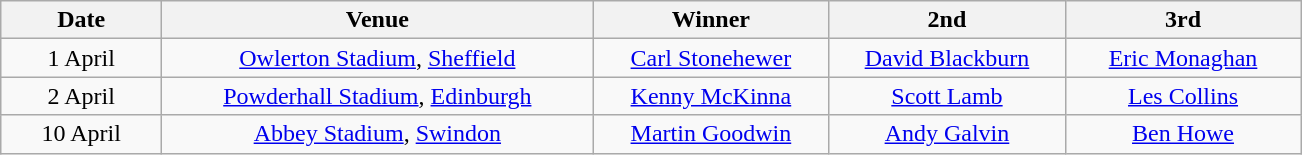<table class="wikitable" style="text-align:center">
<tr>
<th width=100>Date</th>
<th width=280>Venue</th>
<th width=150>Winner</th>
<th width=150>2nd</th>
<th width=150>3rd</th>
</tr>
<tr>
<td align=center>1 April</td>
<td><a href='#'>Owlerton Stadium</a>, <a href='#'>Sheffield</a></td>
<td><a href='#'>Carl Stonehewer</a></td>
<td><a href='#'>David Blackburn</a></td>
<td><a href='#'>Eric Monaghan</a></td>
</tr>
<tr>
<td align=center>2 April</td>
<td><a href='#'>Powderhall Stadium</a>, <a href='#'>Edinburgh</a></td>
<td><a href='#'>Kenny McKinna</a></td>
<td><a href='#'>Scott Lamb</a></td>
<td><a href='#'>Les Collins</a></td>
</tr>
<tr>
<td align=center>10 April</td>
<td><a href='#'>Abbey Stadium</a>, <a href='#'>Swindon</a></td>
<td><a href='#'>Martin Goodwin</a></td>
<td><a href='#'>Andy Galvin</a></td>
<td><a href='#'>Ben Howe</a></td>
</tr>
</table>
